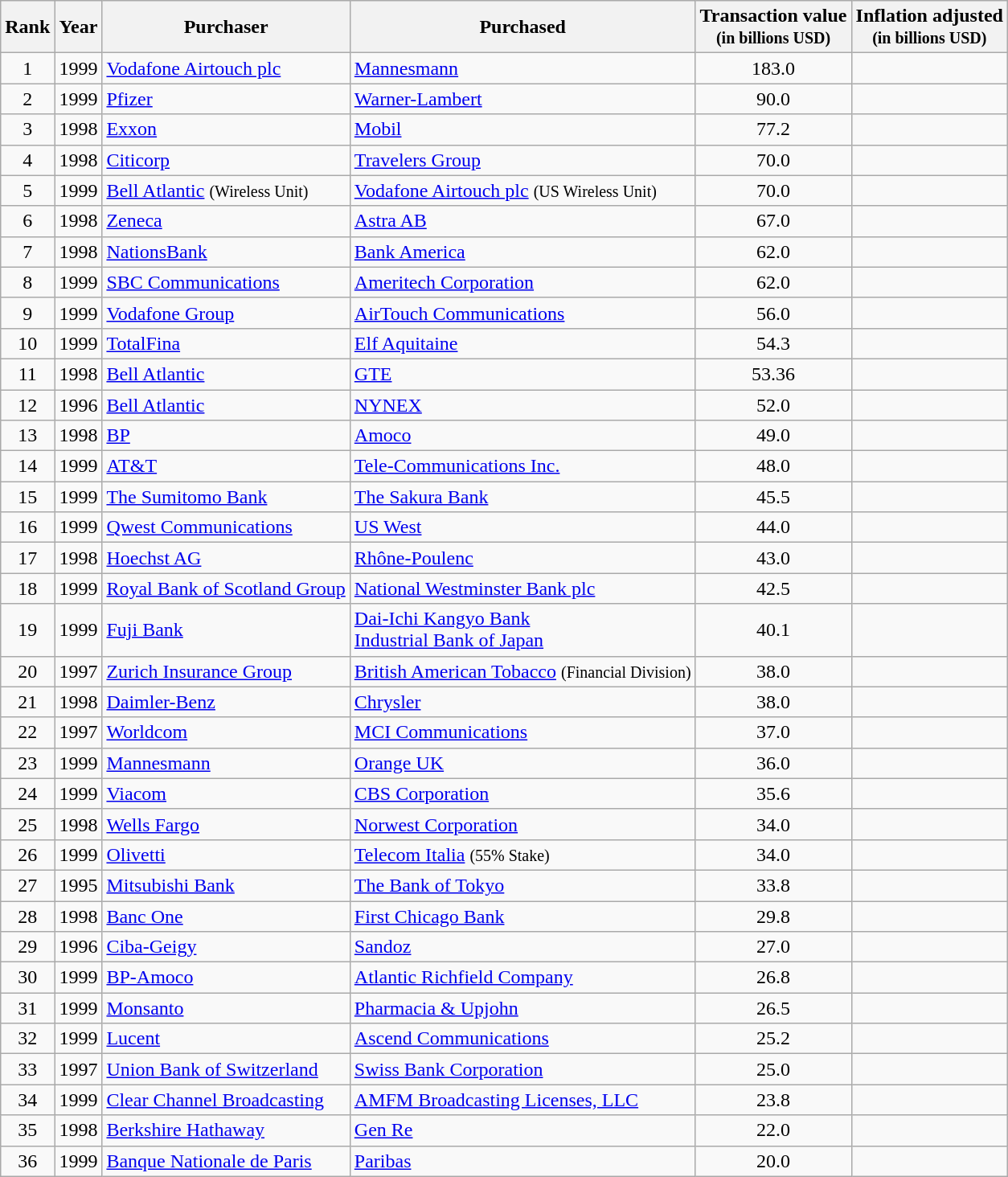<table class="wikitable sortable sticky-header">
<tr>
<th>Rank</th>
<th>Year</th>
<th>Purchaser</th>
<th>Purchased</th>
<th>Transaction value<br><small>(in billions USD)</small></th>
<th>Inflation adjusted<br><small>(in billions USD)</small></th>
</tr>
<tr>
<td style="text-align:center;">1</td>
<td>1999</td>
<td> <a href='#'>Vodafone Airtouch plc</a></td>
<td> <a href='#'>Mannesmann</a></td>
<td style="text-align:center;">183.0</td>
<td style="text-align:center;"></td>
</tr>
<tr>
<td style="text-align:center;">2</td>
<td>1999</td>
<td> <a href='#'>Pfizer</a></td>
<td> <a href='#'>Warner-Lambert</a></td>
<td style="text-align:center;">90.0</td>
<td style="text-align:center;"></td>
</tr>
<tr>
<td style="text-align:center;">3</td>
<td>1998</td>
<td> <a href='#'>Exxon</a></td>
<td> <a href='#'>Mobil</a></td>
<td style="text-align:center;">77.2</td>
<td style="text-align:center;"></td>
</tr>
<tr>
<td style="text-align:center;">4</td>
<td>1998</td>
<td> <a href='#'>Citicorp</a></td>
<td> <a href='#'>Travelers Group</a></td>
<td style="text-align:center;">70.0</td>
<td style="text-align:center;"></td>
</tr>
<tr>
<td style="text-align:center;">5</td>
<td>1999</td>
<td> <a href='#'>Bell Atlantic</a> <small>(Wireless Unit)</small> </td>
<td> <a href='#'>Vodafone Airtouch plc</a> <small>(US Wireless Unit)</small></td>
<td style="text-align:center;">70.0</td>
<td style="text-align:center;"></td>
</tr>
<tr>
<td style="text-align:center;">6</td>
<td>1998</td>
<td> <a href='#'>Zeneca</a></td>
<td> <a href='#'>Astra AB</a></td>
<td style="text-align:center;">67.0</td>
<td style="text-align:center;"></td>
</tr>
<tr>
<td style="text-align:center;">7</td>
<td>1998</td>
<td> <a href='#'>NationsBank</a></td>
<td> <a href='#'>Bank America</a></td>
<td style="text-align:center;">62.0</td>
<td style="text-align:center;"></td>
</tr>
<tr>
<td style="text-align:center;">8</td>
<td>1999</td>
<td> <a href='#'>SBC Communications</a></td>
<td> <a href='#'>Ameritech Corporation</a></td>
<td style="text-align:center;">62.0</td>
<td style="text-align:center;"></td>
</tr>
<tr>
<td style="text-align:center;">9</td>
<td>1999</td>
<td> <a href='#'>Vodafone Group</a></td>
<td> <a href='#'>AirTouch Communications</a></td>
<td style="text-align:center;">56.0</td>
<td style="text-align:center;"></td>
</tr>
<tr>
<td style="text-align:center;">10</td>
<td>1999</td>
<td> <a href='#'>TotalFina</a></td>
<td> <a href='#'>Elf Aquitaine</a></td>
<td style="text-align:center;">54.3</td>
<td style="text-align:center;"></td>
</tr>
<tr>
<td style="text-align:center;">11</td>
<td>1998</td>
<td> <a href='#'>Bell Atlantic</a></td>
<td> <a href='#'>GTE</a></td>
<td style="text-align:center;">53.36</td>
<td style="text-align:center;"></td>
</tr>
<tr>
<td style="text-align:center;">12</td>
<td>1996</td>
<td> <a href='#'>Bell Atlantic</a></td>
<td> <a href='#'>NYNEX</a></td>
<td style="text-align:center;">52.0</td>
<td style="text-align:center;"></td>
</tr>
<tr>
<td style="text-align:center;">13</td>
<td>1998</td>
<td> <a href='#'>BP</a></td>
<td> <a href='#'>Amoco</a></td>
<td style="text-align:center;">49.0</td>
<td style="text-align:center;"></td>
</tr>
<tr>
<td style="text-align:center;">14</td>
<td>1999</td>
<td> <a href='#'>AT&T</a></td>
<td> <a href='#'>Tele-Communications Inc.</a></td>
<td style="text-align:center;">48.0</td>
<td style="text-align:center;"></td>
</tr>
<tr>
<td style="text-align:center;">15</td>
<td>1999</td>
<td> <a href='#'>The Sumitomo Bank</a></td>
<td> <a href='#'>The Sakura Bank</a></td>
<td style="text-align:center;">45.5</td>
<td style="text-align:center;"></td>
</tr>
<tr>
<td style="text-align:center;">16</td>
<td>1999</td>
<td> <a href='#'>Qwest Communications</a></td>
<td> <a href='#'>US West</a></td>
<td style="text-align:center;">44.0</td>
<td style="text-align:center;"></td>
</tr>
<tr>
<td style="text-align:center;">17</td>
<td>1998</td>
<td> <a href='#'>Hoechst AG</a></td>
<td> <a href='#'>Rhône-Poulenc</a></td>
<td style="text-align:center;">43.0</td>
<td style="text-align:center;"></td>
</tr>
<tr>
<td style="text-align:center;">18</td>
<td>1999</td>
<td> <a href='#'>Royal Bank of Scotland Group</a></td>
<td> <a href='#'>National Westminster Bank plc</a></td>
<td style="text-align:center;">42.5</td>
<td style="text-align:center;"></td>
</tr>
<tr>
<td style="text-align:center;">19</td>
<td>1999</td>
<td> <a href='#'>Fuji Bank</a></td>
<td> <a href='#'>Dai-Ichi Kangyo Bank</a> <br>  <a href='#'>Industrial Bank of Japan</a></td>
<td style="text-align:center;">40.1</td>
<td style="text-align:center;"></td>
</tr>
<tr>
<td style="text-align:center;">20</td>
<td>1997</td>
<td> <a href='#'>Zurich Insurance Group</a></td>
<td> <a href='#'>British American Tobacco</a> <small> (Financial Division) </small></td>
<td style="text-align:center;">38.0</td>
<td style="text-align:center;"></td>
</tr>
<tr>
<td style="text-align:center;">21</td>
<td>1998</td>
<td> <a href='#'>Daimler-Benz</a></td>
<td> <a href='#'>Chrysler</a></td>
<td style="text-align:center;">38.0</td>
<td style="text-align:center;"></td>
</tr>
<tr>
<td style="text-align:center;">22</td>
<td>1997</td>
<td> <a href='#'>Worldcom</a></td>
<td> <a href='#'>MCI Communications</a></td>
<td style="text-align:center;">37.0</td>
<td style="text-align:center;"></td>
</tr>
<tr>
<td style="text-align:center;">23</td>
<td>1999</td>
<td> <a href='#'>Mannesmann</a></td>
<td> <a href='#'>Orange UK</a></td>
<td style="text-align:center;">36.0</td>
<td style="text-align:center;"></td>
</tr>
<tr>
<td style="text-align:center;">24</td>
<td>1999</td>
<td> <a href='#'>Viacom</a></td>
<td> <a href='#'>CBS Corporation</a></td>
<td style="text-align:center;">35.6</td>
<td style="text-align:center;"></td>
</tr>
<tr>
<td style="text-align:center;">25</td>
<td>1998</td>
<td> <a href='#'>Wells Fargo</a></td>
<td> <a href='#'>Norwest Corporation</a></td>
<td style="text-align:center;">34.0</td>
<td style="text-align:center;"></td>
</tr>
<tr>
<td style="text-align:center;">26</td>
<td>1999</td>
<td> <a href='#'>Olivetti</a></td>
<td> <a href='#'>Telecom Italia</a> <small>(55% Stake)</small></td>
<td style="text-align:center;">34.0</td>
<td style="text-align:center;"></td>
</tr>
<tr>
<td style="text-align:center;">27</td>
<td>1995</td>
<td> <a href='#'>Mitsubishi Bank</a></td>
<td> <a href='#'>The Bank of Tokyo</a></td>
<td style="text-align:center;">33.8</td>
<td style="text-align:center;"></td>
</tr>
<tr>
<td style="text-align:center;">28</td>
<td>1998</td>
<td> <a href='#'>Banc One</a></td>
<td> <a href='#'>First Chicago Bank</a></td>
<td style="text-align:center;">29.8</td>
<td style="text-align:center;"></td>
</tr>
<tr>
<td style="text-align:center;">29</td>
<td>1996</td>
<td> <a href='#'>Ciba-Geigy</a></td>
<td> <a href='#'>Sandoz</a></td>
<td style="text-align:center;">27.0</td>
<td style="text-align:center;"></td>
</tr>
<tr>
<td style="text-align:center;">30</td>
<td>1999</td>
<td> <a href='#'>BP-Amoco</a></td>
<td> <a href='#'>Atlantic Richfield Company</a></td>
<td style="text-align:center;">26.8</td>
<td style="text-align:center;"></td>
</tr>
<tr>
<td style="text-align:center;">31</td>
<td>1999</td>
<td> <a href='#'>Monsanto</a></td>
<td> <a href='#'>Pharmacia & Upjohn</a></td>
<td style="text-align:center;">26.5</td>
<td style="text-align:center;"></td>
</tr>
<tr>
<td style="text-align:center;">32</td>
<td>1999</td>
<td> <a href='#'>Lucent</a></td>
<td> <a href='#'>Ascend Communications</a></td>
<td style="text-align:center;">25.2</td>
<td style="text-align:center;"></td>
</tr>
<tr>
<td style="text-align:center;">33</td>
<td>1997</td>
<td> <a href='#'>Union Bank of Switzerland</a></td>
<td> <a href='#'>Swiss Bank Corporation</a></td>
<td style="text-align:center;">25.0</td>
<td style="text-align:center;"></td>
</tr>
<tr>
<td style="text-align:center;">34</td>
<td>1999</td>
<td> <a href='#'>Clear Channel Broadcasting</a></td>
<td> <a href='#'>AMFM Broadcasting Licenses, LLC</a></td>
<td style="text-align:center;">23.8</td>
<td style="text-align:center;"></td>
</tr>
<tr>
<td style="text-align:center;">35</td>
<td>1998</td>
<td> <a href='#'>Berkshire Hathaway</a></td>
<td> <a href='#'>Gen Re</a></td>
<td style="text-align:center;">22.0</td>
<td style="text-align:center;"></td>
</tr>
<tr>
<td style="text-align:center;">36</td>
<td>1999</td>
<td> <a href='#'>Banque Nationale de Paris</a></td>
<td> <a href='#'>Paribas</a></td>
<td style="text-align:center;">20.0</td>
<td style="text-align:center;"></td>
</tr>
</table>
